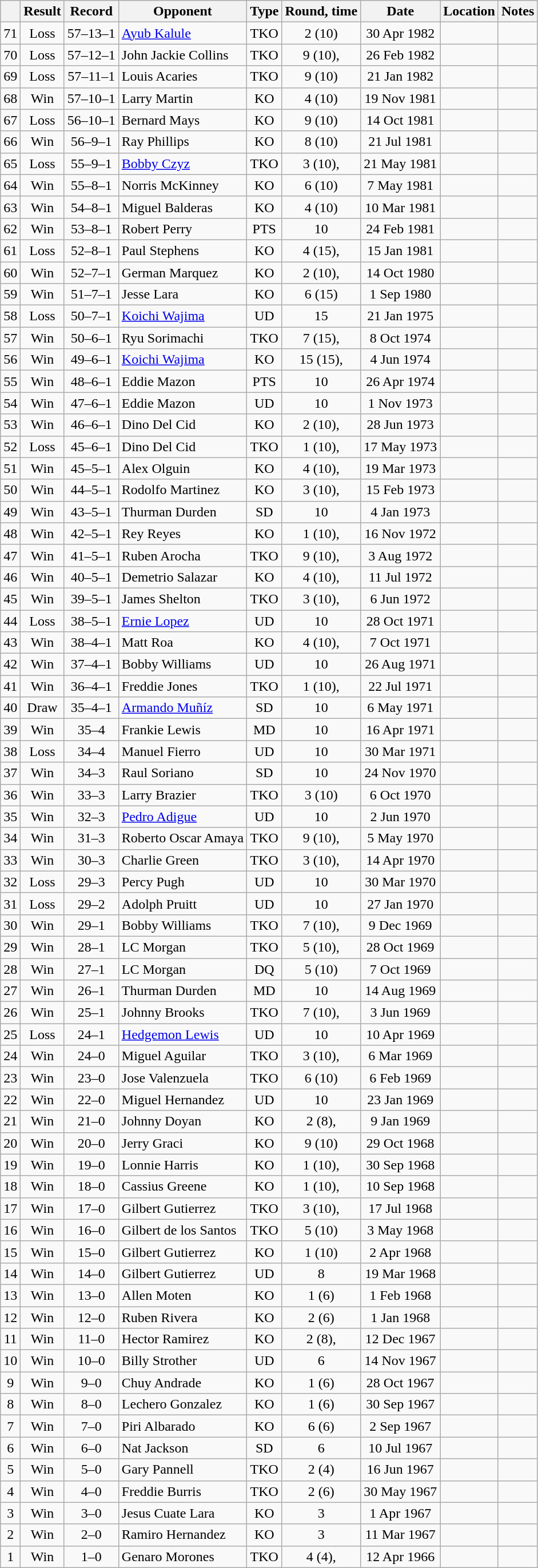<table class="wikitable" style="text-align:center">
<tr>
<th></th>
<th>Result</th>
<th>Record</th>
<th>Opponent</th>
<th>Type</th>
<th>Round, time</th>
<th>Date</th>
<th>Location</th>
<th>Notes</th>
</tr>
<tr>
<td>71</td>
<td>Loss</td>
<td>57–13–1</td>
<td align=left><a href='#'>Ayub Kalule</a></td>
<td>TKO</td>
<td>2 (10)</td>
<td>30 Apr 1982</td>
<td align=left></td>
<td align=left></td>
</tr>
<tr>
<td>70</td>
<td>Loss</td>
<td>57–12–1</td>
<td align=left>John Jackie Collins</td>
<td>TKO</td>
<td>9 (10), </td>
<td>26 Feb 1982</td>
<td align=left></td>
<td align=left></td>
</tr>
<tr>
<td>69</td>
<td>Loss</td>
<td>57–11–1</td>
<td align=left>Louis Acaries</td>
<td>TKO</td>
<td>9 (10)</td>
<td>21 Jan 1982</td>
<td align=left></td>
<td align=left></td>
</tr>
<tr>
<td>68</td>
<td>Win</td>
<td>57–10–1</td>
<td align=left>Larry Martin</td>
<td>KO</td>
<td>4 (10)</td>
<td>19 Nov 1981</td>
<td align=left></td>
<td align=left></td>
</tr>
<tr>
<td>67</td>
<td>Loss</td>
<td>56–10–1</td>
<td align=left>Bernard Mays</td>
<td>KO</td>
<td>9 (10)</td>
<td>14 Oct 1981</td>
<td align=left></td>
<td align=left></td>
</tr>
<tr>
<td>66</td>
<td>Win</td>
<td>56–9–1</td>
<td align=left>Ray Phillips</td>
<td>KO</td>
<td>8 (10)</td>
<td>21 Jul 1981</td>
<td align=left></td>
<td align=left></td>
</tr>
<tr>
<td>65</td>
<td>Loss</td>
<td>55–9–1</td>
<td align=left><a href='#'>Bobby Czyz</a></td>
<td>TKO</td>
<td>3 (10), </td>
<td>21 May 1981</td>
<td align=left></td>
<td align=left></td>
</tr>
<tr>
<td>64</td>
<td>Win</td>
<td>55–8–1</td>
<td align=left>Norris McKinney</td>
<td>KO</td>
<td>6 (10)</td>
<td>7 May 1981</td>
<td align=left></td>
<td align=left></td>
</tr>
<tr>
<td>63</td>
<td>Win</td>
<td>54–8–1</td>
<td align=left>Miguel Balderas</td>
<td>KO</td>
<td>4 (10)</td>
<td>10 Mar 1981</td>
<td align=left></td>
<td align=left></td>
</tr>
<tr>
<td>62</td>
<td>Win</td>
<td>53–8–1</td>
<td align=left>Robert Perry</td>
<td>PTS</td>
<td>10</td>
<td>24 Feb 1981</td>
<td align=left></td>
<td align=left></td>
</tr>
<tr>
<td>61</td>
<td>Loss</td>
<td>52–8–1</td>
<td align=left>Paul Stephens</td>
<td>KO</td>
<td>4 (15), </td>
<td>15 Jan 1981</td>
<td align=left></td>
<td align=left></td>
</tr>
<tr>
<td>60</td>
<td>Win</td>
<td>52–7–1</td>
<td align=left>German Marquez</td>
<td>KO</td>
<td>2 (10), </td>
<td>14 Oct 1980</td>
<td align=left></td>
<td align=left></td>
</tr>
<tr>
<td>59</td>
<td>Win</td>
<td>51–7–1</td>
<td align=left>Jesse Lara</td>
<td>KO</td>
<td>6 (15)</td>
<td>1 Sep 1980</td>
<td align=left></td>
<td align=left></td>
</tr>
<tr>
<td>58</td>
<td>Loss</td>
<td>50–7–1</td>
<td align=left><a href='#'>Koichi Wajima</a></td>
<td>UD</td>
<td>15</td>
<td>21 Jan 1975</td>
<td align=left></td>
<td align=left></td>
</tr>
<tr>
<td>57</td>
<td>Win</td>
<td>50–6–1</td>
<td align=left>Ryu Sorimachi</td>
<td>TKO</td>
<td>7 (15), </td>
<td>8 Oct 1974</td>
<td align=left></td>
<td align=left></td>
</tr>
<tr>
<td>56</td>
<td>Win</td>
<td>49–6–1</td>
<td align=left><a href='#'>Koichi Wajima</a></td>
<td>KO</td>
<td>15 (15), </td>
<td>4 Jun 1974</td>
<td align=left></td>
<td align=left></td>
</tr>
<tr>
<td>55</td>
<td>Win</td>
<td>48–6–1</td>
<td align=left>Eddie Mazon</td>
<td>PTS</td>
<td>10</td>
<td>26 Apr 1974</td>
<td align=left></td>
<td align=left></td>
</tr>
<tr>
<td>54</td>
<td>Win</td>
<td>47–6–1</td>
<td align=left>Eddie Mazon</td>
<td>UD</td>
<td>10</td>
<td>1 Nov 1973</td>
<td align=left></td>
<td align=left></td>
</tr>
<tr>
<td>53</td>
<td>Win</td>
<td>46–6–1</td>
<td align=left>Dino Del Cid</td>
<td>KO</td>
<td>2 (10), </td>
<td>28 Jun 1973</td>
<td align=left></td>
<td align=left></td>
</tr>
<tr>
<td>52</td>
<td>Loss</td>
<td>45–6–1</td>
<td align=left>Dino Del Cid</td>
<td>TKO</td>
<td>1 (10), </td>
<td>17 May 1973</td>
<td align=left></td>
<td align=left></td>
</tr>
<tr>
<td>51</td>
<td>Win</td>
<td>45–5–1</td>
<td align=left>Alex Olguin</td>
<td>KO</td>
<td>4 (10), </td>
<td>19 Mar 1973</td>
<td align=left></td>
<td align=left></td>
</tr>
<tr>
<td>50</td>
<td>Win</td>
<td>44–5–1</td>
<td align=left>Rodolfo Martinez</td>
<td>KO</td>
<td>3 (10), </td>
<td>15 Feb 1973</td>
<td align=left></td>
<td align=left></td>
</tr>
<tr>
<td>49</td>
<td>Win</td>
<td>43–5–1</td>
<td align=left>Thurman Durden</td>
<td>SD</td>
<td>10</td>
<td>4 Jan 1973</td>
<td align=left></td>
<td align=left></td>
</tr>
<tr>
<td>48</td>
<td>Win</td>
<td>42–5–1</td>
<td align=left>Rey Reyes</td>
<td>KO</td>
<td>1 (10), </td>
<td>16 Nov 1972</td>
<td align=left></td>
<td align=left></td>
</tr>
<tr>
<td>47</td>
<td>Win</td>
<td>41–5–1</td>
<td align=left>Ruben Arocha</td>
<td>TKO</td>
<td>9 (10), </td>
<td>3 Aug 1972</td>
<td align=left></td>
<td align=left></td>
</tr>
<tr>
<td>46</td>
<td>Win</td>
<td>40–5–1</td>
<td align=left>Demetrio Salazar</td>
<td>KO</td>
<td>4 (10), </td>
<td>11 Jul 1972</td>
<td align=left></td>
<td align=left></td>
</tr>
<tr>
<td>45</td>
<td>Win</td>
<td>39–5–1</td>
<td align=left>James Shelton</td>
<td>TKO</td>
<td>3 (10), </td>
<td>6 Jun 1972</td>
<td align=left></td>
<td align=left></td>
</tr>
<tr>
<td>44</td>
<td>Loss</td>
<td>38–5–1</td>
<td align=left><a href='#'>Ernie Lopez</a></td>
<td>UD</td>
<td>10</td>
<td>28 Oct 1971</td>
<td align=left></td>
<td align=left></td>
</tr>
<tr>
<td>43</td>
<td>Win</td>
<td>38–4–1</td>
<td align=left>Matt Roa</td>
<td>KO</td>
<td>4 (10), </td>
<td>7 Oct 1971</td>
<td align=left></td>
<td align=left></td>
</tr>
<tr>
<td>42</td>
<td>Win</td>
<td>37–4–1</td>
<td align=left>Bobby Williams</td>
<td>UD</td>
<td>10</td>
<td>26 Aug 1971</td>
<td align=left></td>
<td align=left></td>
</tr>
<tr>
<td>41</td>
<td>Win</td>
<td>36–4–1</td>
<td align=left>Freddie Jones</td>
<td>TKO</td>
<td>1 (10), </td>
<td>22 Jul 1971</td>
<td align=left></td>
<td align=left></td>
</tr>
<tr>
<td>40</td>
<td>Draw</td>
<td>35–4–1</td>
<td align=left><a href='#'>Armando Muñíz</a></td>
<td>SD</td>
<td>10</td>
<td>6 May 1971</td>
<td align=left></td>
<td align=left></td>
</tr>
<tr>
<td>39</td>
<td>Win</td>
<td>35–4</td>
<td align=left>Frankie Lewis</td>
<td>MD</td>
<td>10</td>
<td>16 Apr 1971</td>
<td align=left></td>
<td align=left></td>
</tr>
<tr>
<td>38</td>
<td>Loss</td>
<td>34–4</td>
<td align=left>Manuel Fierro</td>
<td>UD</td>
<td>10</td>
<td>30 Mar 1971</td>
<td align=left></td>
<td align=left></td>
</tr>
<tr>
<td>37</td>
<td>Win</td>
<td>34–3</td>
<td align=left>Raul Soriano</td>
<td>SD</td>
<td>10</td>
<td>24 Nov 1970</td>
<td align=left></td>
<td align=left></td>
</tr>
<tr>
<td>36</td>
<td>Win</td>
<td>33–3</td>
<td align=left>Larry Brazier</td>
<td>TKO</td>
<td>3 (10)</td>
<td>6 Oct 1970</td>
<td align=left></td>
<td align=left></td>
</tr>
<tr>
<td>35</td>
<td>Win</td>
<td>32–3</td>
<td align=left><a href='#'>Pedro Adigue</a></td>
<td>UD</td>
<td>10</td>
<td>2 Jun 1970</td>
<td align=left></td>
<td align=left></td>
</tr>
<tr>
<td>34</td>
<td>Win</td>
<td>31–3</td>
<td align=left>Roberto Oscar Amaya</td>
<td>TKO</td>
<td>9 (10), </td>
<td>5 May 1970</td>
<td align=left></td>
<td align=left></td>
</tr>
<tr>
<td>33</td>
<td>Win</td>
<td>30–3</td>
<td align=left>Charlie Green</td>
<td>TKO</td>
<td>3 (10), </td>
<td>14 Apr 1970</td>
<td align=left></td>
<td align=left></td>
</tr>
<tr>
<td>32</td>
<td>Loss</td>
<td>29–3</td>
<td align=left>Percy Pugh</td>
<td>UD</td>
<td>10</td>
<td>30 Mar 1970</td>
<td align=left></td>
<td align=left></td>
</tr>
<tr>
<td>31</td>
<td>Loss</td>
<td>29–2</td>
<td align=left>Adolph Pruitt</td>
<td>UD</td>
<td>10</td>
<td>27 Jan 1970</td>
<td align=left></td>
<td align=left></td>
</tr>
<tr>
<td>30</td>
<td>Win</td>
<td>29–1</td>
<td align=left>Bobby Williams</td>
<td>TKO</td>
<td>7 (10), </td>
<td>9 Dec 1969</td>
<td align=left></td>
<td align=left></td>
</tr>
<tr>
<td>29</td>
<td>Win</td>
<td>28–1</td>
<td align=left>LC Morgan</td>
<td>TKO</td>
<td>5 (10), </td>
<td>28 Oct 1969</td>
<td align=left></td>
<td align=left></td>
</tr>
<tr>
<td>28</td>
<td>Win</td>
<td>27–1</td>
<td align=left>LC Morgan</td>
<td>DQ</td>
<td>5 (10)</td>
<td>7 Oct 1969</td>
<td align=left></td>
<td align=left></td>
</tr>
<tr>
<td>27</td>
<td>Win</td>
<td>26–1</td>
<td align=left>Thurman Durden</td>
<td>MD</td>
<td>10</td>
<td>14 Aug 1969</td>
<td align=left></td>
<td align=left></td>
</tr>
<tr>
<td>26</td>
<td>Win</td>
<td>25–1</td>
<td align=left>Johnny Brooks</td>
<td>TKO</td>
<td>7 (10), </td>
<td>3 Jun 1969</td>
<td align=left></td>
<td align=left></td>
</tr>
<tr>
<td>25</td>
<td>Loss</td>
<td>24–1</td>
<td align=left><a href='#'>Hedgemon Lewis</a></td>
<td>UD</td>
<td>10</td>
<td>10 Apr 1969</td>
<td align=left></td>
<td align=left></td>
</tr>
<tr>
<td>24</td>
<td>Win</td>
<td>24–0</td>
<td align=left>Miguel Aguilar</td>
<td>TKO</td>
<td>3 (10), </td>
<td>6 Mar 1969</td>
<td align=left></td>
<td align=left></td>
</tr>
<tr>
<td>23</td>
<td>Win</td>
<td>23–0</td>
<td align=left>Jose Valenzuela</td>
<td>TKO</td>
<td>6 (10)</td>
<td>6 Feb 1969</td>
<td align=left></td>
<td align=left></td>
</tr>
<tr>
<td>22</td>
<td>Win</td>
<td>22–0</td>
<td align=left>Miguel Hernandez</td>
<td>UD</td>
<td>10</td>
<td>23 Jan 1969</td>
<td align=left></td>
<td align=left></td>
</tr>
<tr>
<td>21</td>
<td>Win</td>
<td>21–0</td>
<td align=left>Johnny Doyan</td>
<td>KO</td>
<td>2 (8), </td>
<td>9 Jan 1969</td>
<td align=left></td>
<td align=left></td>
</tr>
<tr>
<td>20</td>
<td>Win</td>
<td>20–0</td>
<td align=left>Jerry Graci</td>
<td>KO</td>
<td>9 (10)</td>
<td>29 Oct 1968</td>
<td align=left></td>
<td align=left></td>
</tr>
<tr>
<td>19</td>
<td>Win</td>
<td>19–0</td>
<td align=left>Lonnie Harris</td>
<td>KO</td>
<td>1 (10), </td>
<td>30 Sep 1968</td>
<td align=left></td>
<td align=left></td>
</tr>
<tr>
<td>18</td>
<td>Win</td>
<td>18–0</td>
<td align=left>Cassius Greene</td>
<td>KO</td>
<td>1 (10), </td>
<td>10 Sep 1968</td>
<td align=left></td>
<td align=left></td>
</tr>
<tr>
<td>17</td>
<td>Win</td>
<td>17–0</td>
<td align=left>Gilbert Gutierrez</td>
<td>TKO</td>
<td>3 (10), </td>
<td>17 Jul 1968</td>
<td align=left></td>
<td align=left></td>
</tr>
<tr>
<td>16</td>
<td>Win</td>
<td>16–0</td>
<td align=left>Gilbert de los Santos</td>
<td>TKO</td>
<td>5 (10)</td>
<td>3 May 1968</td>
<td align=left></td>
<td align=left></td>
</tr>
<tr>
<td>15</td>
<td>Win</td>
<td>15–0</td>
<td align=left>Gilbert Gutierrez</td>
<td>KO</td>
<td>1 (10)</td>
<td>2 Apr 1968</td>
<td align=left></td>
<td align=left></td>
</tr>
<tr>
<td>14</td>
<td>Win</td>
<td>14–0</td>
<td align=left>Gilbert Gutierrez</td>
<td>UD</td>
<td>8</td>
<td>19 Mar 1968</td>
<td align=left></td>
<td align=left></td>
</tr>
<tr>
<td>13</td>
<td>Win</td>
<td>13–0</td>
<td align=left>Allen Moten</td>
<td>KO</td>
<td>1 (6)</td>
<td>1 Feb 1968</td>
<td align=left></td>
<td align=left></td>
</tr>
<tr>
<td>12</td>
<td>Win</td>
<td>12–0</td>
<td align=left>Ruben Rivera</td>
<td>KO</td>
<td>2 (6)</td>
<td>1 Jan 1968</td>
<td align=left></td>
<td align=left></td>
</tr>
<tr>
<td>11</td>
<td>Win</td>
<td>11–0</td>
<td align=left>Hector Ramirez</td>
<td>KO</td>
<td>2 (8), </td>
<td>12 Dec 1967</td>
<td align=left></td>
<td align=left></td>
</tr>
<tr>
<td>10</td>
<td>Win</td>
<td>10–0</td>
<td align=left>Billy Strother</td>
<td>UD</td>
<td>6</td>
<td>14 Nov 1967</td>
<td align=left></td>
<td align=left></td>
</tr>
<tr>
<td>9</td>
<td>Win</td>
<td>9–0</td>
<td align=left>Chuy Andrade</td>
<td>KO</td>
<td>1 (6)</td>
<td>28 Oct 1967</td>
<td align=left></td>
<td align=left></td>
</tr>
<tr>
<td>8</td>
<td>Win</td>
<td>8–0</td>
<td align=left>Lechero Gonzalez</td>
<td>KO</td>
<td>1 (6)</td>
<td>30 Sep 1967</td>
<td align=left></td>
<td align=left></td>
</tr>
<tr>
<td>7</td>
<td>Win</td>
<td>7–0</td>
<td align=left>Piri Albarado</td>
<td>KO</td>
<td>6 (6)</td>
<td>2 Sep 1967</td>
<td align=left></td>
<td align=left></td>
</tr>
<tr>
<td>6</td>
<td>Win</td>
<td>6–0</td>
<td align=left>Nat Jackson</td>
<td>SD</td>
<td>6</td>
<td>10 Jul 1967</td>
<td align=left></td>
<td align=left></td>
</tr>
<tr>
<td>5</td>
<td>Win</td>
<td>5–0</td>
<td align=left>Gary Pannell</td>
<td>TKO</td>
<td>2 (4)</td>
<td>16 Jun 1967</td>
<td align=left></td>
<td align=left></td>
</tr>
<tr>
<td>4</td>
<td>Win</td>
<td>4–0</td>
<td align=left>Freddie Burris</td>
<td>TKO</td>
<td>2 (6)</td>
<td>30 May 1967</td>
<td align=left></td>
<td align=left></td>
</tr>
<tr>
<td>3</td>
<td>Win</td>
<td>3–0</td>
<td align=left>Jesus Cuate Lara</td>
<td>KO</td>
<td>3</td>
<td>1 Apr 1967</td>
<td align=left></td>
<td align=left></td>
</tr>
<tr>
<td>2</td>
<td>Win</td>
<td>2–0</td>
<td align=left>Ramiro Hernandez</td>
<td>KO</td>
<td>3</td>
<td>11 Mar 1967</td>
<td align=left></td>
<td align=left></td>
</tr>
<tr>
<td>1</td>
<td>Win</td>
<td>1–0</td>
<td align=left>Genaro Morones</td>
<td>TKO</td>
<td>4 (4), </td>
<td>12 Apr 1966</td>
<td align=left></td>
<td align=left></td>
</tr>
</table>
